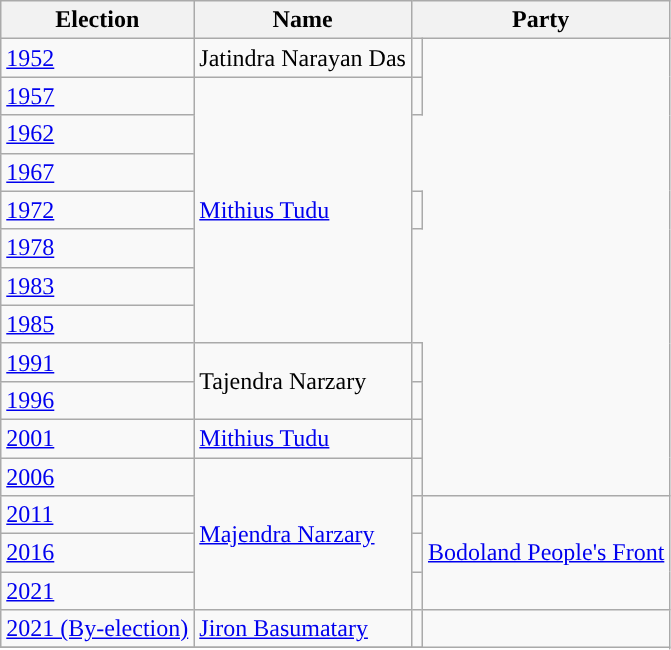<table class="wikitable sortable">
<tr>
<th>Election</th>
<th>Name</th>
<th colspan="2">Party</th>
</tr>
<tr>
<td><a href='#'>1952</a></td>
<td>Jatindra Narayan Das</td>
<td></td>
</tr>
<tr>
<td><a href='#'>1957</a></td>
<td rowspan="7"><a href='#'>Mithius Tudu</a></td>
<td></td>
</tr>
<tr>
<td><a href='#'>1962</a></td>
</tr>
<tr>
<td><a href='#'>1967</a></td>
</tr>
<tr>
<td><a href='#'>1972</a></td>
<td></td>
</tr>
<tr>
<td><a href='#'>1978</a></td>
</tr>
<tr>
<td><a href='#'>1983</a></td>
</tr>
<tr>
<td><a href='#'>1985</a></td>
</tr>
<tr>
<td><a href='#'>1991</a></td>
<td rowspan="2">Tajendra Narzary</td>
<td></td>
</tr>
<tr>
<td><a href='#'>1996</a></td>
<td></td>
</tr>
<tr>
<td><a href='#'>2001</a></td>
<td><a href='#'>Mithius Tudu</a></td>
<td></td>
</tr>
<tr>
<td><a href='#'>2006</a></td>
<td rowspan="4"><a href='#'>Majendra Narzary</a></td>
<td></td>
</tr>
<tr>
<td><a href='#'>2011</a></td>
<td style="background-color: "></td>
<td rowspan="3"><a href='#'>Bodoland People's Front</a></td>
</tr>
<tr>
<td><a href='#'>2016</a></td>
<td style="background-color: "></td>
</tr>
<tr>
<td><a href='#'>2021</a></td>
<td style="background-color: "></td>
</tr>
<tr>
<td><a href='#'>2021 (By-election)</a></td>
<td><a href='#'>Jiron Basumatary</a></td>
<td></td>
</tr>
<tr>
</tr>
</table>
